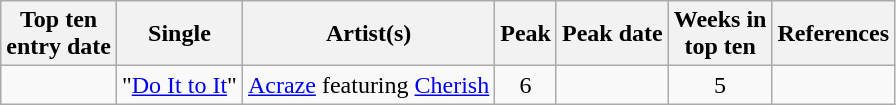<table class="wikitable sortable">
<tr>
<th>Top ten<br>entry date</th>
<th>Single</th>
<th>Artist(s)</th>
<th data-sort-type="number">Peak</th>
<th>Peak date</th>
<th data-sort-type="number">Weeks in<br>top ten</th>
<th>References</th>
</tr>
<tr>
<td></td>
<td>"<a href='#'>Do It to It</a>"</td>
<td><a href='#'>Acraze</a> featuring <a href='#'>Cherish</a></td>
<td style="text-align:center;">6</td>
<td></td>
<td style="text-align:center;">5</td>
<td style="text-align:center;"></td>
</tr>
</table>
